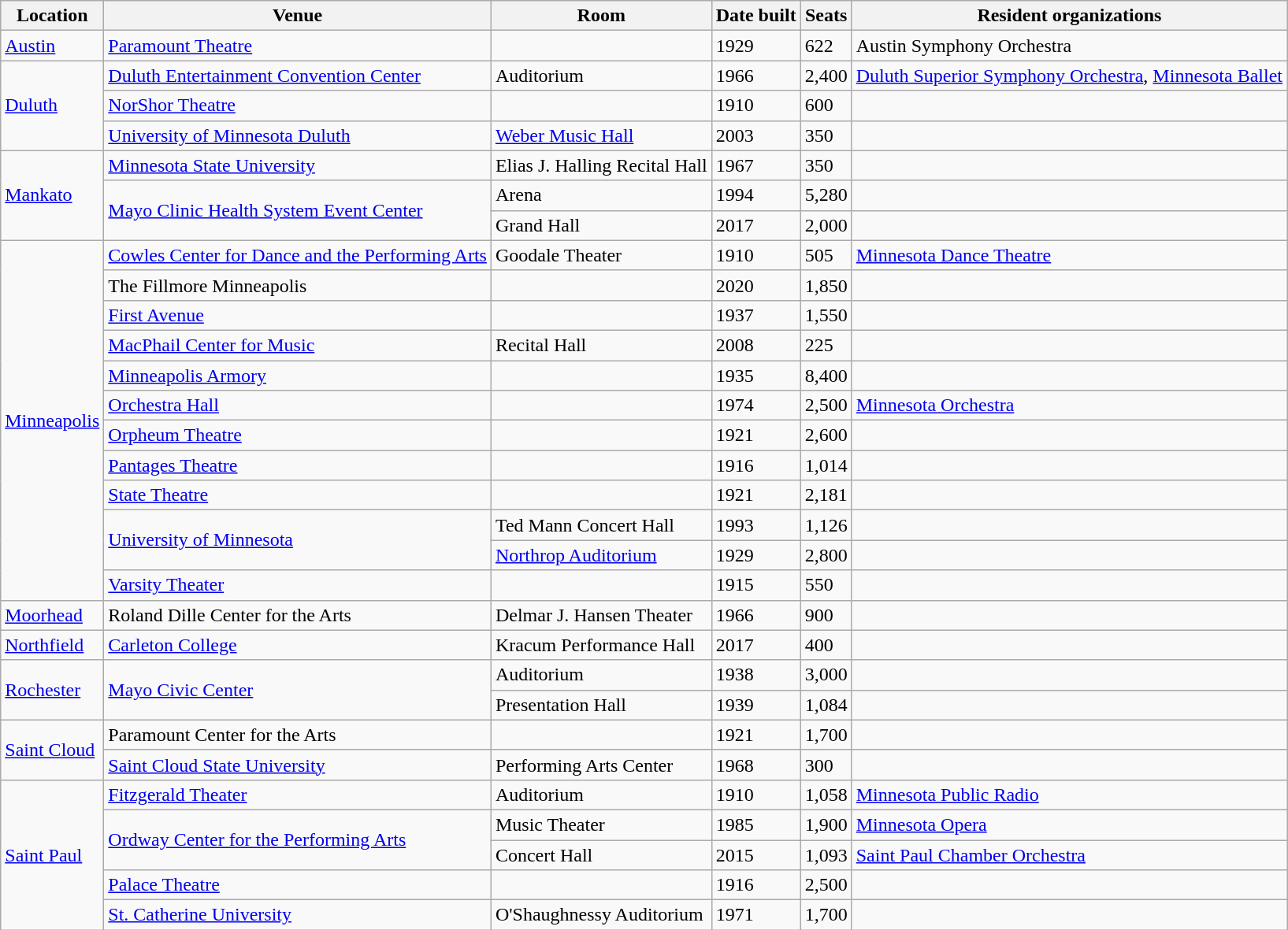<table class="wikitable sortable">
<tr>
<th>Location</th>
<th>Venue</th>
<th>Room</th>
<th>Date built</th>
<th>Seats</th>
<th>Resident organizations</th>
</tr>
<tr>
<td><a href='#'>Austin</a></td>
<td><a href='#'>Paramount Theatre</a></td>
<td></td>
<td>1929</td>
<td>622</td>
<td>Austin Symphony Orchestra</td>
</tr>
<tr>
<td rowspan=3><a href='#'>Duluth</a></td>
<td><a href='#'>Duluth Entertainment Convention Center</a></td>
<td>Auditorium</td>
<td>1966</td>
<td>2,400</td>
<td><a href='#'>Duluth Superior Symphony Orchestra</a>, <a href='#'>Minnesota Ballet</a></td>
</tr>
<tr>
<td><a href='#'>NorShor Theatre</a></td>
<td></td>
<td>1910</td>
<td>600</td>
<td></td>
</tr>
<tr>
<td><a href='#'>University of Minnesota Duluth</a></td>
<td><a href='#'>Weber Music Hall</a></td>
<td>2003</td>
<td>350</td>
<td></td>
</tr>
<tr>
<td rowspan=3><a href='#'>Mankato</a></td>
<td><a href='#'>Minnesota State University</a></td>
<td>Elias J. Halling Recital Hall</td>
<td>1967</td>
<td>350</td>
<td></td>
</tr>
<tr>
<td rowspan=2><a href='#'>Mayo Clinic Health System Event Center</a></td>
<td>Arena</td>
<td>1994</td>
<td>5,280</td>
<td></td>
</tr>
<tr>
<td>Grand Hall</td>
<td>2017</td>
<td>2,000</td>
<td></td>
</tr>
<tr>
<td rowspan=12><a href='#'>Minneapolis</a></td>
<td><a href='#'>Cowles Center for Dance and the Performing Arts</a></td>
<td>Goodale Theater</td>
<td>1910</td>
<td>505</td>
<td><a href='#'>Minnesota Dance Theatre</a></td>
</tr>
<tr>
<td>The Fillmore Minneapolis</td>
<td></td>
<td>2020</td>
<td>1,850</td>
<td></td>
</tr>
<tr>
<td><a href='#'>First Avenue</a></td>
<td></td>
<td>1937</td>
<td>1,550</td>
<td></td>
</tr>
<tr>
<td><a href='#'>MacPhail Center for Music</a></td>
<td>Recital Hall</td>
<td>2008</td>
<td>225</td>
<td></td>
</tr>
<tr>
<td><a href='#'>Minneapolis Armory</a></td>
<td></td>
<td>1935</td>
<td>8,400</td>
<td></td>
</tr>
<tr>
<td><a href='#'>Orchestra Hall</a></td>
<td></td>
<td>1974</td>
<td>2,500</td>
<td><a href='#'>Minnesota Orchestra</a></td>
</tr>
<tr>
<td><a href='#'>Orpheum Theatre</a></td>
<td></td>
<td>1921</td>
<td>2,600</td>
<td></td>
</tr>
<tr>
<td><a href='#'>Pantages Theatre</a></td>
<td></td>
<td>1916</td>
<td>1,014</td>
<td></td>
</tr>
<tr>
<td><a href='#'>State Theatre</a></td>
<td></td>
<td>1921</td>
<td>2,181</td>
<td></td>
</tr>
<tr>
<td rowspan=2><a href='#'>University of Minnesota</a></td>
<td>Ted Mann Concert Hall</td>
<td>1993</td>
<td>1,126</td>
<td></td>
</tr>
<tr>
<td><a href='#'>Northrop Auditorium</a></td>
<td>1929</td>
<td>2,800</td>
<td></td>
</tr>
<tr>
<td><a href='#'>Varsity Theater</a></td>
<td></td>
<td>1915</td>
<td>550</td>
<td></td>
</tr>
<tr>
<td><a href='#'>Moorhead</a></td>
<td>Roland Dille Center for the Arts</td>
<td>Delmar J. Hansen Theater</td>
<td>1966</td>
<td>900</td>
<td></td>
</tr>
<tr>
<td><a href='#'>Northfield</a></td>
<td><a href='#'>Carleton College</a></td>
<td>Kracum Performance Hall</td>
<td>2017</td>
<td>400</td>
<td></td>
</tr>
<tr>
<td rowspan=2><a href='#'>Rochester</a></td>
<td rowspan=2><a href='#'>Mayo Civic Center</a></td>
<td>Auditorium</td>
<td>1938</td>
<td>3,000</td>
<td></td>
</tr>
<tr>
<td>Presentation Hall</td>
<td>1939</td>
<td>1,084</td>
<td></td>
</tr>
<tr>
<td rowspan=2><a href='#'>Saint Cloud</a></td>
<td>Paramount Center for the Arts</td>
<td></td>
<td>1921</td>
<td>1,700</td>
<td></td>
</tr>
<tr>
<td><a href='#'>Saint Cloud State University</a></td>
<td>Performing Arts Center</td>
<td>1968</td>
<td>300</td>
<td></td>
</tr>
<tr>
<td rowspan=5><a href='#'>Saint Paul</a></td>
<td><a href='#'>Fitzgerald Theater</a></td>
<td>Auditorium</td>
<td>1910</td>
<td>1,058</td>
<td><a href='#'>Minnesota Public Radio</a></td>
</tr>
<tr>
<td rowspan=2><a href='#'>Ordway Center for the Performing Arts</a></td>
<td>Music Theater</td>
<td>1985</td>
<td>1,900</td>
<td><a href='#'>Minnesota Opera</a></td>
</tr>
<tr>
<td>Concert Hall</td>
<td>2015</td>
<td>1,093</td>
<td><a href='#'>Saint Paul Chamber Orchestra</a></td>
</tr>
<tr>
<td><a href='#'>Palace Theatre</a></td>
<td></td>
<td>1916</td>
<td>2,500</td>
<td></td>
</tr>
<tr>
<td><a href='#'>St. Catherine University</a></td>
<td>O'Shaughnessy Auditorium</td>
<td>1971</td>
<td>1,700</td>
<td></td>
</tr>
</table>
